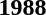<table>
<tr>
<td><strong>1988</strong><br></td>
</tr>
</table>
